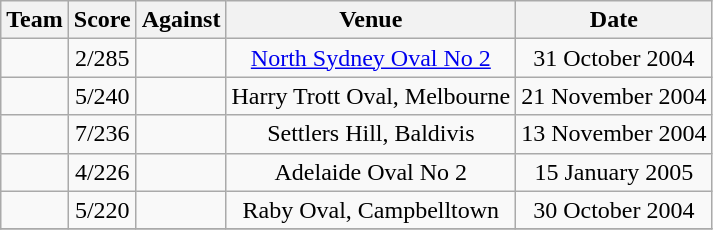<table class="wikitable sortable" style="text-align:center">
<tr>
<th class="unsortable">Team</th>
<th>Score</th>
<th>Against</th>
<th>Venue</th>
<th>Date</th>
</tr>
<tr>
<td style="text-align:left;"></td>
<td>2/285</td>
<td style="text-align:left;"></td>
<td><a href='#'>North Sydney Oval No 2</a></td>
<td>31 October 2004</td>
</tr>
<tr>
<td style="text-align:left;"></td>
<td>5/240</td>
<td style="text-align:left;"></td>
<td>Harry Trott Oval, Melbourne</td>
<td>21 November 2004</td>
</tr>
<tr>
<td style="text-align:left;"></td>
<td>7/236</td>
<td style="text-align:left;"></td>
<td>Settlers Hill, Baldivis</td>
<td>13 November 2004</td>
</tr>
<tr>
<td style="text-align:left;"></td>
<td>4/226</td>
<td style="text-align:left;"></td>
<td>Adelaide Oval No 2</td>
<td>15 January 2005</td>
</tr>
<tr>
<td style="text-align:left;"></td>
<td>5/220</td>
<td style="text-align:left;"></td>
<td>Raby Oval, Campbelltown</td>
<td>30 October 2004</td>
</tr>
<tr>
</tr>
</table>
